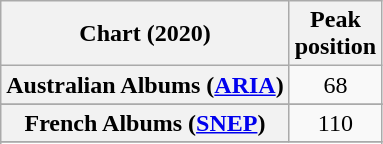<table class="wikitable sortable plainrowheaders" style="text-align:center">
<tr>
<th scope="col">Chart (2020)</th>
<th scope="col">Peak<br>position</th>
</tr>
<tr>
<th scope="row">Australian Albums (<a href='#'>ARIA</a>)</th>
<td>68</td>
</tr>
<tr>
</tr>
<tr>
</tr>
<tr>
</tr>
<tr>
<th scope="row">French Albums (<a href='#'>SNEP</a>)</th>
<td>110</td>
</tr>
<tr>
</tr>
<tr>
</tr>
<tr>
</tr>
<tr>
</tr>
<tr>
</tr>
<tr>
</tr>
</table>
